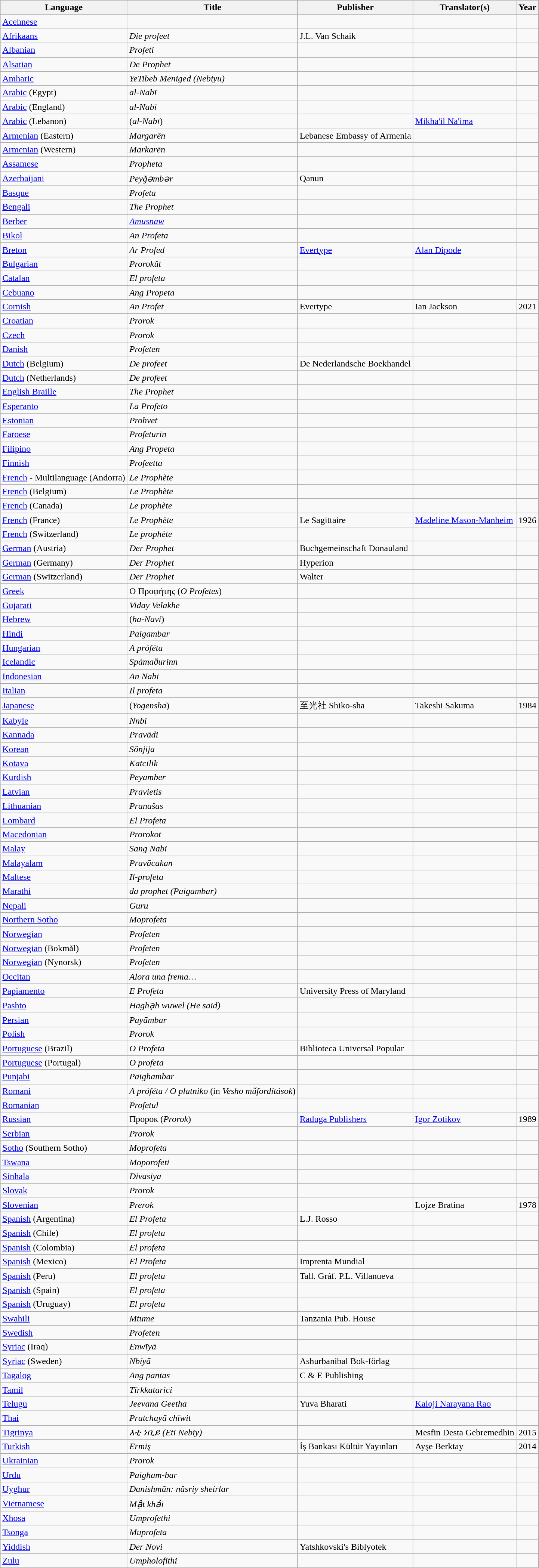<table class="wikitable sortable">
<tr>
<th>Language</th>
<th>Title</th>
<th>Publisher</th>
<th>Translator(s)</th>
<th>Year</th>
</tr>
<tr>
<td><a href='#'>Acehnese</a></td>
<td></td>
<td></td>
<td></td>
<td></td>
</tr>
<tr>
<td><a href='#'>Afrikaans</a></td>
<td><em>Die profeet</em></td>
<td>J.L. Van Schaik</td>
<td></td>
<td></td>
</tr>
<tr>
<td><a href='#'>Albanian</a></td>
<td><em>Profeti</em></td>
<td></td>
<td></td>
<td></td>
</tr>
<tr>
<td><a href='#'>Alsatian</a></td>
<td><em>De Prophet</em></td>
<td></td>
<td></td>
<td></td>
</tr>
<tr>
<td><a href='#'>Amharic</a></td>
<td><em>YeTibeb Meniged (Nebiyu)</em></td>
<td></td>
<td></td>
<td></td>
</tr>
<tr>
<td><a href='#'>Arabic</a> (Egypt)</td>
<td><em>al-Nabī</em></td>
<td></td>
<td></td>
<td></td>
</tr>
<tr>
<td><a href='#'>Arabic</a> (England)</td>
<td><em>al-Nabī</em></td>
<td></td>
<td></td>
<td></td>
</tr>
<tr>
<td><a href='#'>Arabic</a> (Lebanon)</td>
<td> (<em>al-Nabī</em>)</td>
<td></td>
<td><a href='#'>Mikha'il Na'ima</a></td>
<td></td>
</tr>
<tr>
<td><a href='#'>Armenian</a> (Eastern)</td>
<td><em>Margarēn</em></td>
<td>Lebanese Embassy of Armenia</td>
<td></td>
<td></td>
</tr>
<tr>
<td><a href='#'>Armenian</a> (Western)</td>
<td><em>Markarēn</em></td>
<td></td>
<td></td>
<td></td>
</tr>
<tr>
<td><a href='#'>Assamese</a></td>
<td><em>Propheta</em></td>
<td></td>
<td></td>
<td></td>
</tr>
<tr>
<td><a href='#'>Azerbaijani</a></td>
<td><em>Peyğəmbər</em></td>
<td>Qanun</td>
<td></td>
<td></td>
</tr>
<tr>
<td><a href='#'>Basque</a></td>
<td><em>Profeta</em></td>
<td></td>
<td></td>
<td></td>
</tr>
<tr>
<td><a href='#'>Bengali</a></td>
<td><em>The Prophet</em></td>
<td></td>
<td></td>
<td></td>
</tr>
<tr>
<td><a href='#'>Berber</a></td>
<td><em><a href='#'>Amusnaw</a></em></td>
<td></td>
<td></td>
<td></td>
</tr>
<tr>
<td><a href='#'>Bikol</a></td>
<td><em>An Profeta</em></td>
<td></td>
<td></td>
<td></td>
</tr>
<tr>
<td><a href='#'>Breton</a></td>
<td><em>Ar Profed</em></td>
<td><a href='#'>Evertype</a></td>
<td><a href='#'>Alan Dipode</a></td>
<td></td>
</tr>
<tr>
<td><a href='#'>Bulgarian</a></td>
<td><em>Prorokŭt</em></td>
<td></td>
<td></td>
<td></td>
</tr>
<tr>
<td><a href='#'>Catalan</a></td>
<td><em>El profeta</em></td>
<td></td>
<td></td>
<td></td>
</tr>
<tr>
<td><a href='#'>Cebuano</a></td>
<td><em>Ang Propeta</em></td>
<td></td>
<td></td>
<td></td>
</tr>
<tr>
<td><a href='#'>Cornish</a></td>
<td><em>An Profet</em></td>
<td>Evertype</td>
<td>Ian Jackson</td>
<td>2021</td>
</tr>
<tr>
<td><a href='#'>Croatian</a></td>
<td><em>Prorok</em></td>
<td></td>
<td></td>
<td></td>
</tr>
<tr>
<td><a href='#'>Czech</a></td>
<td><em>Prorok</em></td>
<td></td>
<td></td>
<td></td>
</tr>
<tr>
<td><a href='#'>Danish</a></td>
<td><em>Profeten</em></td>
<td></td>
<td></td>
<td></td>
</tr>
<tr>
<td><a href='#'>Dutch</a> (Belgium)</td>
<td><em>De profeet</em></td>
<td>De Nederlandsche Boekhandel</td>
<td></td>
<td></td>
</tr>
<tr>
<td><a href='#'>Dutch</a> (Netherlands)</td>
<td><em>De profeet</em></td>
<td></td>
<td></td>
<td></td>
</tr>
<tr>
<td><a href='#'>English Braille</a></td>
<td><em>The Prophet</em></td>
<td></td>
<td></td>
<td></td>
</tr>
<tr>
<td><a href='#'>Esperanto</a></td>
<td><em>La Profeto </em></td>
<td></td>
<td></td>
<td></td>
</tr>
<tr>
<td><a href='#'>Estonian</a></td>
<td><em>Prohvet</em></td>
<td></td>
<td></td>
<td></td>
</tr>
<tr>
<td><a href='#'>Faroese</a></td>
<td><em>Profeturin</em></td>
<td></td>
<td></td>
<td></td>
</tr>
<tr>
<td><a href='#'>Filipino</a></td>
<td><em>Ang Propeta</em></td>
<td></td>
<td></td>
<td></td>
</tr>
<tr>
<td><a href='#'>Finnish</a></td>
<td><em>Profeetta</em></td>
<td></td>
<td></td>
<td></td>
</tr>
<tr>
<td><a href='#'>French</a> - Multilanguage (Andorra)</td>
<td><em>Le Prophète</em></td>
<td></td>
<td></td>
<td></td>
</tr>
<tr>
<td><a href='#'>French</a> (Belgium)</td>
<td><em>Le Prophète</em></td>
<td></td>
<td></td>
<td></td>
</tr>
<tr>
<td><a href='#'>French</a> (Canada)</td>
<td><em>Le prophète</em></td>
<td></td>
<td></td>
<td></td>
</tr>
<tr>
<td><a href='#'>French</a> (France)</td>
<td><em>Le Prophète</em></td>
<td>Le Sagittaire</td>
<td><a href='#'>Madeline Mason-Manheim</a></td>
<td>1926</td>
</tr>
<tr>
<td><a href='#'>French</a> (Switzerland)</td>
<td><em>Le prophète</em></td>
<td></td>
<td></td>
<td></td>
</tr>
<tr>
<td><a href='#'>German</a> (Austria)</td>
<td><em>Der Prophet</em></td>
<td>Buchgemeinschaft Donauland</td>
<td></td>
<td></td>
</tr>
<tr>
<td><a href='#'>German</a> (Germany)</td>
<td><em>Der Prophet</em></td>
<td>Hyperion</td>
<td></td>
<td></td>
</tr>
<tr>
<td><a href='#'>German</a> (Switzerland)</td>
<td><em>Der Prophet</em></td>
<td>Walter</td>
<td></td>
<td></td>
</tr>
<tr>
<td><a href='#'>Greek</a></td>
<td>Ο Προφήτης (<em>O Profetes</em>)</td>
<td></td>
<td></td>
<td></td>
</tr>
<tr>
<td><a href='#'>Gujarati</a></td>
<td><em>Viday Velakhe</em></td>
<td></td>
<td></td>
<td></td>
</tr>
<tr>
<td><a href='#'>Hebrew</a></td>
<td> (<em>ha-Navi</em>)</td>
<td></td>
<td></td>
<td></td>
</tr>
<tr>
<td><a href='#'>Hindi</a></td>
<td><em>Paigambar</em></td>
<td></td>
<td></td>
<td></td>
</tr>
<tr>
<td><a href='#'>Hungarian</a></td>
<td><em>A próféta</em></td>
<td></td>
<td></td>
<td></td>
</tr>
<tr>
<td><a href='#'>Icelandic</a></td>
<td><em>Spámaðurinn</em></td>
<td></td>
<td></td>
<td></td>
</tr>
<tr>
<td><a href='#'>Indonesian</a></td>
<td><em>An Nabi</em></td>
<td></td>
<td></td>
<td></td>
</tr>
<tr>
<td><a href='#'>Italian</a></td>
<td><em>Il profeta</em></td>
<td></td>
<td></td>
<td></td>
</tr>
<tr>
<td><a href='#'>Japanese</a></td>
<td> (<em>Yogensha</em>)</td>
<td>至光社 Shiko-sha</td>
<td> Takeshi Sakuma </td>
<td>1984</td>
</tr>
<tr>
<td><a href='#'>Kabyle</a></td>
<td><em>Nnbi</em></td>
<td></td>
<td></td>
<td></td>
</tr>
<tr>
<td><a href='#'>Kannada</a></td>
<td><em>Pravādi</em></td>
<td></td>
<td></td>
<td></td>
</tr>
<tr>
<td><a href='#'>Korean</a></td>
<td><em>Sŏnjija</em></td>
<td></td>
<td></td>
<td></td>
</tr>
<tr>
<td><a href='#'>Kotava</a></td>
<td><em>Katcilik</em></td>
<td></td>
<td></td>
<td></td>
</tr>
<tr>
<td><a href='#'>Kurdish</a></td>
<td><em>Peyamber</em></td>
<td></td>
<td></td>
<td></td>
</tr>
<tr>
<td><a href='#'>Latvian</a></td>
<td><em>Pravietis</em></td>
<td></td>
<td></td>
<td></td>
</tr>
<tr>
<td><a href='#'>Lithuanian</a></td>
<td><em>Pranašas</em></td>
<td></td>
<td></td>
<td></td>
</tr>
<tr>
<td><a href='#'>Lombard</a></td>
<td><em>El Profeta</em></td>
<td></td>
<td></td>
<td></td>
</tr>
<tr>
<td><a href='#'>Macedonian</a></td>
<td><em>Prorokot</em></td>
<td></td>
<td></td>
</tr>
<tr>
<td><a href='#'>Malay</a></td>
<td><em>Sang Nabi</em></td>
<td></td>
<td></td>
<td></td>
</tr>
<tr>
<td><a href='#'>Malayalam</a></td>
<td><em>Pravācakan</em></td>
<td></td>
<td></td>
<td></td>
</tr>
<tr>
<td><a href='#'>Maltese</a></td>
<td><em>Il-profeta</em></td>
<td></td>
<td></td>
<td></td>
</tr>
<tr>
<td><a href='#'>Marathi</a></td>
<td><em>da prophet (Paigambar)</em></td>
<td></td>
<td></td>
<td></td>
</tr>
<tr>
<td><a href='#'>Nepali</a></td>
<td><em>Guru</em></td>
<td></td>
<td></td>
<td></td>
</tr>
<tr>
<td><a href='#'>Northern Sotho</a></td>
<td><em>Moprofeta</em></td>
<td></td>
<td></td>
<td></td>
</tr>
<tr>
<td><a href='#'>Norwegian</a></td>
<td><em>Profeten</em></td>
<td></td>
<td></td>
<td></td>
</tr>
<tr>
<td><a href='#'>Norwegian</a> (Bokmål)</td>
<td><em>Profeten</em></td>
<td></td>
<td></td>
<td></td>
</tr>
<tr>
<td><a href='#'>Norwegian</a> (Nynorsk)</td>
<td><em>Profeten</em></td>
<td></td>
<td></td>
<td></td>
</tr>
<tr>
<td><a href='#'>Occitan</a></td>
<td><em>Alora una frema…</em></td>
<td></td>
<td></td>
<td></td>
</tr>
<tr>
<td><a href='#'>Papiamento</a></td>
<td><em>E Profeta</em></td>
<td>University Press of Maryland</td>
<td></td>
<td></td>
</tr>
<tr>
<td><a href='#'>Pashto</a></td>
<td><em>Haghạh wuwel (He said)</em></td>
<td></td>
<td></td>
<td></td>
</tr>
<tr>
<td><a href='#'>Persian</a></td>
<td><em>Payāmbar</em></td>
<td></td>
<td></td>
<td></td>
</tr>
<tr>
<td><a href='#'>Polish</a></td>
<td><em>Prorok</em></td>
<td></td>
<td></td>
<td></td>
</tr>
<tr>
<td><a href='#'>Portuguese</a> (Brazil)</td>
<td><em>O Profeta</em></td>
<td>Biblioteca Universal Popular</td>
<td></td>
<td></td>
</tr>
<tr>
<td><a href='#'>Portuguese</a> (Portugal)</td>
<td><em>O profeta</em></td>
<td></td>
<td></td>
<td></td>
</tr>
<tr>
<td><a href='#'>Punjabi</a></td>
<td><em>Paighambar</em></td>
<td></td>
<td></td>
<td></td>
</tr>
<tr>
<td><a href='#'>Romani</a></td>
<td><em>A próféta / O platniko</em> (in <em>Vesho műfordítások</em>)</td>
<td></td>
<td></td>
<td></td>
</tr>
<tr>
<td><a href='#'>Romanian</a></td>
<td><em>Profetul</em></td>
<td></td>
<td></td>
<td></td>
</tr>
<tr>
<td><a href='#'>Russian</a></td>
<td>Пророк (<em>Prorok</em>)</td>
<td><a href='#'>Raduga Publishers</a></td>
<td><a href='#'>Igor Zotikov</a></td>
<td>1989</td>
</tr>
<tr>
<td><a href='#'>Serbian</a></td>
<td><em>Prorok</em></td>
<td></td>
<td></td>
<td></td>
</tr>
<tr>
<td><a href='#'>Sotho</a> (Southern Sotho)</td>
<td><em>Moprofeta</em></td>
<td></td>
<td></td>
<td></td>
</tr>
<tr>
<td><a href='#'>Tswana</a></td>
<td><em>Moporofeti</em></td>
<td></td>
<td></td>
<td></td>
</tr>
<tr>
<td><a href='#'>Sinhala</a></td>
<td><em>Divasiya</em></td>
<td></td>
<td></td>
<td></td>
</tr>
<tr>
<td><a href='#'>Slovak</a></td>
<td><em>Prorok</em></td>
<td></td>
<td></td>
<td></td>
</tr>
<tr>
<td><a href='#'>Slovenian</a></td>
<td><em>Prerok</em></td>
<td></td>
<td>Lojze Bratina</td>
<td>1978</td>
</tr>
<tr>
<td><a href='#'>Spanish</a> (Argentina)</td>
<td><em>El Profeta</em></td>
<td>L.J. Rosso</td>
<td></td>
<td></td>
</tr>
<tr>
<td><a href='#'>Spanish</a> (Chile)</td>
<td><em>El profeta</em></td>
<td></td>
<td></td>
<td></td>
</tr>
<tr>
<td><a href='#'>Spanish</a> (Colombia)</td>
<td><em>El profeta</em></td>
<td></td>
<td></td>
<td></td>
</tr>
<tr>
<td><a href='#'>Spanish</a> (Mexico)</td>
<td><em>El Profeta</em></td>
<td>Imprenta Mundial</td>
<td></td>
<td></td>
</tr>
<tr>
<td><a href='#'>Spanish</a> (Peru)</td>
<td><em>El profeta</em></td>
<td>Tall. Gráf. P.L. Villanueva</td>
<td></td>
<td></td>
</tr>
<tr>
<td><a href='#'>Spanish</a> (Spain)</td>
<td><em>El profeta</em></td>
<td></td>
<td></td>
<td></td>
</tr>
<tr>
<td><a href='#'>Spanish</a> (Uruguay)</td>
<td><em>El profeta</em></td>
<td></td>
<td></td>
<td></td>
</tr>
<tr>
<td><a href='#'>Swahili</a></td>
<td><em>Mtume</em></td>
<td>Tanzania Pub. House</td>
<td></td>
<td></td>
</tr>
<tr>
<td><a href='#'>Swedish</a></td>
<td><em>Profeten</em></td>
<td></td>
<td></td>
<td></td>
</tr>
<tr>
<td><a href='#'>Syriac</a> (Iraq)</td>
<td><em>Enwīyā</em></td>
<td></td>
<td></td>
<td></td>
</tr>
<tr>
<td><a href='#'>Syriac</a> (Sweden)</td>
<td><em>Nbíyā</em></td>
<td>Ashurbanibal Bok-förlag</td>
<td></td>
<td></td>
</tr>
<tr>
<td><a href='#'>Tagalog</a></td>
<td><em>Ang pantas</em></td>
<td>C & E Publishing</td>
<td></td>
<td></td>
</tr>
<tr>
<td><a href='#'>Tamil</a></td>
<td><em>Tīrkkatarici</em></td>
<td></td>
<td></td>
<td></td>
</tr>
<tr>
<td><a href='#'>Telugu</a></td>
<td><em>Jeevana Geetha</em></td>
<td>Yuva Bharati</td>
<td><a href='#'>Kaloji Narayana Rao</a></td>
<td></td>
</tr>
<tr>
<td><a href='#'>Thai</a></td>
<td><em>Pratchayā chīwit</em></td>
<td></td>
<td></td>
<td></td>
</tr>
<tr>
<td><a href='#'>Tigrinya</a></td>
<td><em>እቲ ነቢይ (Eti Nebiy)</em></td>
<td></td>
<td>Mesfin Desta Gebremedhin</td>
<td>2015</td>
</tr>
<tr>
<td><a href='#'>Turkish</a></td>
<td><em>Ermiş</em></td>
<td>İş Bankası Kültür Yayınları</td>
<td>Ayşe Berktay</td>
<td>2014</td>
</tr>
<tr>
<td><a href='#'>Ukrainian</a></td>
<td><em>Prorok</em></td>
<td></td>
<td></td>
<td></td>
</tr>
<tr>
<td><a href='#'>Urdu</a></td>
<td><em>Paigham-bar</em></td>
<td></td>
<td></td>
<td></td>
</tr>
<tr>
<td><a href='#'>Uyghur</a></td>
<td><em>Danishmăn: năsriy sheirlar</em></td>
<td></td>
<td></td>
<td></td>
</tr>
<tr>
<td><a href='#'>Vietnamese</a></td>
<td><em>Mật khải</em></td>
<td></td>
<td></td>
<td></td>
</tr>
<tr>
<td><a href='#'>Xhosa</a></td>
<td><em>Umprofethi</em></td>
<td></td>
<td></td>
<td></td>
</tr>
<tr>
<td><a href='#'>Tsonga</a></td>
<td><em>Muprofeta</em></td>
<td></td>
<td></td>
<td></td>
</tr>
<tr>
<td><a href='#'>Yiddish</a></td>
<td><em>Der Novi</em></td>
<td>Yatshkovski's Biblyotek</td>
<td></td>
<td></td>
</tr>
<tr>
<td><a href='#'>Zulu</a></td>
<td><em>Umpholofithi</em></td>
<td></td>
<td></td>
<td></td>
</tr>
</table>
